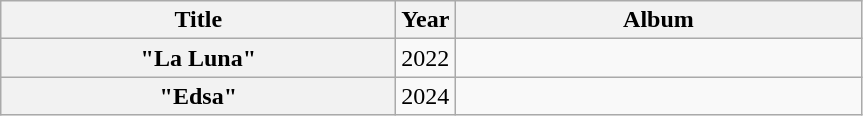<table class="wikitable plainrowheaders" style="text-align:center;">
<tr>
<th rowspan="1" scope="col" style="width:16em;">Title</th>
<th rowspan="1" scope="col" style="width:2em;">Year</th>
<th rowspan="1" scope="col" style="width:16.5em;">Album</th>
</tr>
<tr>
<th scope="row">"La Luna"</th>
<td>2022</td>
<td></td>
</tr>
<tr>
<th scope="row">"Edsa"</th>
<td>2024</td>
<td></td>
</tr>
</table>
